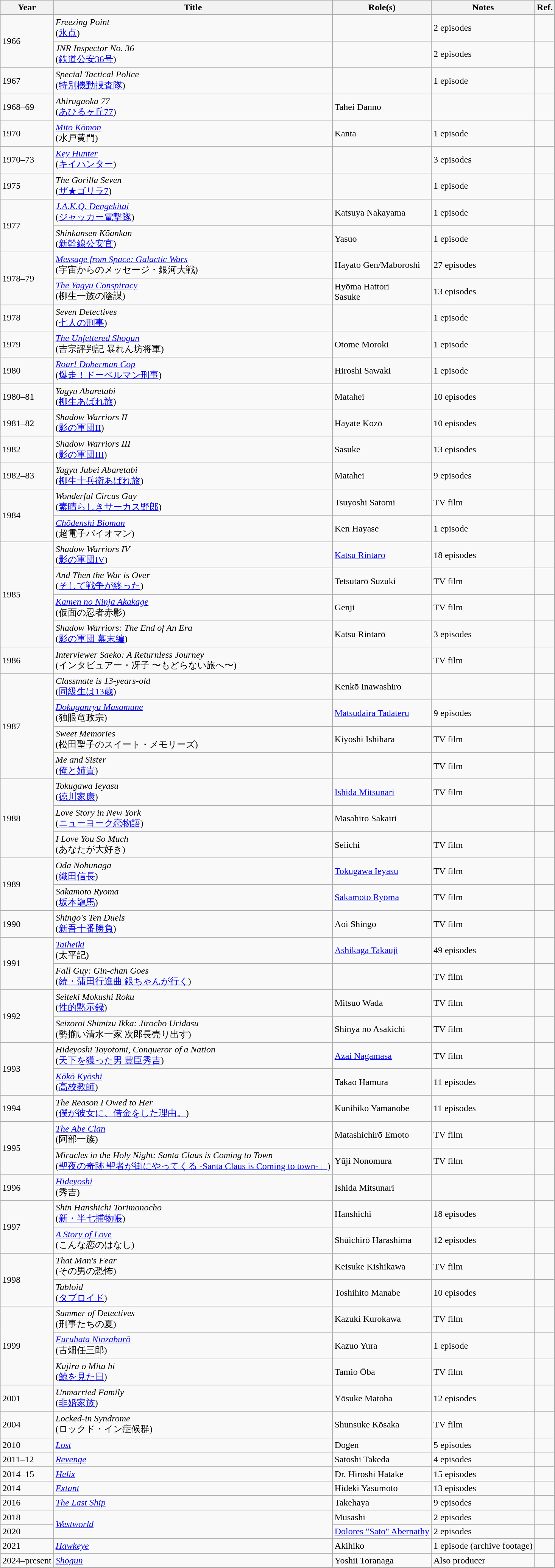<table class="wikitable sortable">
<tr>
<th>Year</th>
<th>Title</th>
<th>Role(s)</th>
<th>Notes</th>
<th class="unsortable">Ref.</th>
</tr>
<tr>
<td rowspan=2>1966</td>
<td><em>Freezing Point</em><br>(<a href='#'>氷点</a>)</td>
<td></td>
<td>2 episodes</td>
<td></td>
</tr>
<tr>
<td><em>JNR Inspector No. 36</em><br>(<a href='#'>鉄道公安36号</a>)</td>
<td></td>
<td>2 episodes</td>
<td></td>
</tr>
<tr>
<td>1967</td>
<td><em>Special Tactical Police</em><br>(<a href='#'>特別機動捜査隊</a>)</td>
<td></td>
<td>1 episode</td>
<td></td>
</tr>
<tr>
<td>1968–69</td>
<td><em>Ahirugaoka 77</em><br>(<a href='#'>あひるヶ丘77</a>)</td>
<td>Tahei Danno</td>
<td></td>
<td></td>
</tr>
<tr>
<td>1970</td>
<td><em><a href='#'>Mito Kōmon</a></em><br>(水戸黄門)</td>
<td>Kanta</td>
<td>1 episode</td>
<td></td>
</tr>
<tr>
<td>1970–73</td>
<td><em><a href='#'>Key Hunter</a></em><br>(<a href='#'>キイハンター</a>)</td>
<td></td>
<td>3 episodes</td>
<td></td>
</tr>
<tr>
<td>1975</td>
<td><em>The Gorilla Seven</em><br>(<a href='#'>ザ★ゴリラ7</a>)</td>
<td></td>
<td>1 episode</td>
<td></td>
</tr>
<tr>
<td rowspan=2>1977</td>
<td><em><a href='#'>J.A.K.Q. Dengekitai</a></em><br> (<a href='#'>ジャッカー電撃隊</a>)</td>
<td>Katsuya Nakayama</td>
<td>1 episode</td>
<td></td>
</tr>
<tr>
<td><em>Shinkansen Kōankan</em><br>(<a href='#'>新幹線公安官</a>)</td>
<td>Yasuo</td>
<td>1 episode</td>
<td></td>
</tr>
<tr>
<td rowspan=2>1978–79</td>
<td><em><a href='#'>Message from Space: Galactic Wars</a></em><br>(宇宙からのメッセージ・銀河大戦)</td>
<td>Hayato Gen/Maboroshi</td>
<td>27 episodes</td>
<td></td>
</tr>
<tr>
<td><em><a href='#'>The Yagyu Conspiracy</a></em><br>(柳生一族の陰謀)</td>
<td>Hyōma Hattori<br>Sasuke</td>
<td>13 episodes</td>
<td></td>
</tr>
<tr>
<td>1978</td>
<td><em>Seven Detectives</em><br>(<a href='#'>七人の刑事</a>)</td>
<td></td>
<td>1 episode</td>
<td></td>
</tr>
<tr>
<td>1979</td>
<td><em><a href='#'>The Unfettered Shogun</a></em><br>(吉宗評判記 暴れん坊将軍)</td>
<td>Otome Moroki</td>
<td>1 episode</td>
<td></td>
</tr>
<tr>
<td>1980</td>
<td><em><a href='#'>Roar! Doberman Cop</a></em><br>(<a href='#'>爆走！ドーベルマン刑事</a>)</td>
<td>Hiroshi Sawaki</td>
<td>1 episode</td>
<td></td>
</tr>
<tr>
<td>1980–81</td>
<td><em>Yagyu Abaretabi</em><br>(<a href='#'>柳生あばれ旅</a>)</td>
<td>Matahei</td>
<td>10 episodes</td>
<td></td>
</tr>
<tr>
<td>1981–82</td>
<td><em>Shadow Warriors II</em><br>(<a href='#'>影の軍団II</a>)</td>
<td>Hayate Kozō</td>
<td>10 episodes</td>
<td></td>
</tr>
<tr>
<td>1982</td>
<td><em>Shadow Warriors III</em><br>(<a href='#'>影の軍団III</a>)</td>
<td>Sasuke</td>
<td>13 episodes</td>
<td></td>
</tr>
<tr>
<td>1982–83</td>
<td><em>Yagyu Jubei Abaretabi</em><br>(<a href='#'>柳生十兵衛あばれ旅</a>)</td>
<td>Matahei</td>
<td>9 episodes</td>
<td></td>
</tr>
<tr>
<td rowspan=2>1984</td>
<td><em>Wonderful Circus Guy</em><br>(<a href='#'>素晴らしきサーカス野郎</a>)</td>
<td>Tsuyoshi Satomi</td>
<td>TV film</td>
<td></td>
</tr>
<tr>
<td><em><a href='#'>Chōdenshi Bioman</a></em><br>(超電子バイオマン)</td>
<td>Ken Hayase</td>
<td>1 episode</td>
<td></td>
</tr>
<tr>
<td rowspan=4>1985</td>
<td><em>Shadow Warriors IV</em><br>(<a href='#'>影の軍団IV</a>)</td>
<td><a href='#'>Katsu Rintarō</a></td>
<td>18 episodes</td>
<td></td>
</tr>
<tr>
<td><em>And Then the War is Over</em><br>(<a href='#'>そして戦争が終った</a>)</td>
<td>Tetsutarō Suzuki</td>
<td>TV film</td>
<td></td>
</tr>
<tr>
<td><em><a href='#'>Kamen no Ninja Akakage</a></em><br>(仮面の忍者赤影)</td>
<td>Genji</td>
<td>TV film</td>
<td></td>
</tr>
<tr>
<td><em>Shadow Warriors: The End of An Era</em><br>(<a href='#'>影の軍団 幕末編</a>)</td>
<td>Katsu Rintarō</td>
<td>3 episodes</td>
<td></td>
</tr>
<tr>
<td>1986</td>
<td><em>Interviewer Saeko: A Returnless Journey</em><br>(インタビュアー・冴子 〜もどらない旅へ〜)</td>
<td></td>
<td>TV film</td>
<td></td>
</tr>
<tr>
<td rowspan=4>1987</td>
<td><em>Classmate is 13-years-old</em><br>(<a href='#'>同級生は13歳</a>)</td>
<td>Kenkō Inawashiro</td>
<td></td>
<td></td>
</tr>
<tr>
<td><em><a href='#'>Dokuganryu Masamune</a></em><br>(独眼竜政宗)</td>
<td><a href='#'>Matsudaira Tadateru</a></td>
<td>9 episodes</td>
<td></td>
</tr>
<tr>
<td><em>Sweet Memories</em><br>(松田聖子のスイート・メモリーズ)</td>
<td>Kiyoshi Ishihara</td>
<td>TV film</td>
<td></td>
</tr>
<tr>
<td><em>Me and Sister</em><br>(<a href='#'>俺と姉貴</a>)</td>
<td></td>
<td>TV film</td>
<td></td>
</tr>
<tr>
<td rowspan=3>1988</td>
<td><em>Tokugawa Ieyasu</em><br>(<a href='#'>徳川家康</a>)</td>
<td><a href='#'>Ishida Mitsunari</a></td>
<td>TV film</td>
<td></td>
</tr>
<tr>
<td><em>Love Story in New York</em><br>(<a href='#'>ニューヨーク恋物語</a>)</td>
<td>Masahiro Sakairi</td>
<td></td>
<td></td>
</tr>
<tr>
<td><em>I Love You So Much</em><br>(あなたが大好き)</td>
<td>Seiichi</td>
<td>TV film</td>
<td></td>
</tr>
<tr>
<td rowspan=2>1989</td>
<td><em>Oda Nobunaga</em><br>(<a href='#'>織田信長</a>)</td>
<td><a href='#'>Tokugawa Ieyasu</a></td>
<td>TV film</td>
<td></td>
</tr>
<tr>
<td><em>Sakamoto Ryoma</em><br>(<a href='#'>坂本龍馬</a>)</td>
<td><a href='#'>Sakamoto Ryōma</a></td>
<td>TV film</td>
<td></td>
</tr>
<tr>
<td>1990</td>
<td><em>Shingo's Ten Duels</em><br>(<a href='#'>新吾十番勝負</a>)</td>
<td>Aoi Shingo</td>
<td>TV film</td>
<td></td>
</tr>
<tr>
<td rowspan=2>1991</td>
<td><em><a href='#'>Taiheiki</a></em><br>(太平記)</td>
<td><a href='#'>Ashikaga Takauji</a></td>
<td>49 episodes</td>
<td></td>
</tr>
<tr>
<td><em>Fall Guy: Gin-chan Goes</em><br>(<a href='#'>続・蒲田行進曲 銀ちゃんが行く</a>)</td>
<td></td>
<td>TV film</td>
<td></td>
</tr>
<tr>
<td rowspan=2>1992</td>
<td><em>Seiteki Mokushi Roku</em><br>(<a href='#'>性的黙示録</a>)</td>
<td>Mitsuo Wada</td>
<td>TV film</td>
<td></td>
</tr>
<tr>
<td><em>Seizoroi Shimizu Ikka: Jirocho Uridasu</em><br>(勢揃い清水一家 次郎長売り出す)</td>
<td>Shinya no Asakichi</td>
<td>TV film</td>
<td></td>
</tr>
<tr>
<td rowspan=2>1993</td>
<td><em>Hideyoshi Toyotomi, Conqueror of a Nation</em><br>(<a href='#'>天下を獲った男 豊臣秀吉</a>)</td>
<td><a href='#'>Azai Nagamasa</a></td>
<td>TV film</td>
<td></td>
</tr>
<tr>
<td><em><a href='#'>Kōkō Kyōshi</a></em><br>(<a href='#'>高校教師</a>)</td>
<td>Takao Hamura</td>
<td>11 episodes</td>
<td></td>
</tr>
<tr>
<td>1994</td>
<td><em>The Reason I Owed to Her</em><br>(<a href='#'>僕が彼女に、借金をした理由。</a>)</td>
<td>Kunihiko Yamanobe</td>
<td>11 episodes</td>
<td></td>
</tr>
<tr>
<td rowspan=2>1995</td>
<td><em><a href='#'>The Abe Clan</a></em><br>(阿部一族)</td>
<td>Matashichirō Emoto</td>
<td>TV film</td>
<td></td>
</tr>
<tr>
<td><em>Miracles in the Holy Night: Santa Claus is Coming to Town</em><br>(<a href='#'>聖夜の奇跡 聖者が街にやってくる -Santa Claus is Coming to town-」</a>)</td>
<td>Yūji Nonomura</td>
<td>TV film</td>
<td></td>
</tr>
<tr>
<td>1996</td>
<td><em><a href='#'>Hideyoshi</a></em><br>(秀吉)</td>
<td>Ishida Mitsunari</td>
<td></td>
<td></td>
</tr>
<tr>
<td rowspan=2>1997</td>
<td><em>Shin Hanshichi Torimonocho</em><br>(<a href='#'>新・半七捕物帳</a>)</td>
<td>Hanshichi</td>
<td>18 episodes</td>
<td></td>
</tr>
<tr>
<td><em><a href='#'>A Story of Love</a></em><br>(こんな恋のはなし)</td>
<td>Shūichirō Harashima</td>
<td>12 episodes</td>
<td></td>
</tr>
<tr>
<td rowspan=2>1998</td>
<td><em>That Man's Fear</em><br>(その男の恐怖)</td>
<td>Keisuke Kishikawa</td>
<td>TV film</td>
<td></td>
</tr>
<tr>
<td><em>Tabloid</em><br>(<a href='#'>タブロイド</a>)</td>
<td>Toshihito Manabe</td>
<td>10 episodes</td>
<td></td>
</tr>
<tr>
<td rowspan=3>1999</td>
<td><em>Summer of Detectives</em><br>(刑事たちの夏)</td>
<td>Kazuki Kurokawa</td>
<td>TV film</td>
<td></td>
</tr>
<tr>
<td><em><a href='#'>Furuhata Ninzaburō</a></em><br>(古畑任三郎)</td>
<td>Kazuo Yura</td>
<td>1 episode</td>
<td></td>
</tr>
<tr>
<td><em>Kujira o Mita hi</em><br>(<a href='#'>鯨を見た日</a>)</td>
<td>Tamio Ōba</td>
<td>TV film</td>
<td></td>
</tr>
<tr>
<td>2001</td>
<td><em>Unmarried Family</em><br>(<a href='#'>非婚家族</a>)</td>
<td>Yōsuke Matoba</td>
<td>12 episodes</td>
<td></td>
</tr>
<tr>
<td>2004</td>
<td><em>Locked-in Syndrome</em><br>(ロックド・イン症候群)</td>
<td>Shunsuke Kōsaka</td>
<td>TV film</td>
<td></td>
</tr>
<tr>
<td>2010</td>
<td><em><a href='#'>Lost</a></em></td>
<td>Dogen</td>
<td>5 episodes</td>
<td></td>
</tr>
<tr>
<td>2011–12</td>
<td><em><a href='#'>Revenge</a></em></td>
<td>Satoshi Takeda</td>
<td>4 episodes</td>
<td></td>
</tr>
<tr>
<td>2014–15</td>
<td><em><a href='#'>Helix</a></em></td>
<td>Dr. Hiroshi Hatake</td>
<td>15 episodes</td>
<td></td>
</tr>
<tr>
<td>2014</td>
<td><em><a href='#'>Extant</a></em></td>
<td>Hideki Yasumoto</td>
<td>13 episodes</td>
<td></td>
</tr>
<tr>
<td>2016</td>
<td><em><a href='#'>The Last Ship</a></em></td>
<td>Takehaya</td>
<td>9 episodes</td>
<td></td>
</tr>
<tr>
<td>2018</td>
<td rowspan="2"><em><a href='#'>Westworld</a></em></td>
<td>Musashi</td>
<td>2 episodes</td>
<td></td>
</tr>
<tr>
<td>2020</td>
<td><a href='#'>Dolores "Sato" Abernathy</a></td>
<td>2 episodes</td>
<td></td>
</tr>
<tr>
<td>2021</td>
<td><em><a href='#'>Hawkeye</a></em></td>
<td>Akihiko</td>
<td>1 episode (archive footage)</td>
<td></td>
</tr>
<tr>
<td>2024–present</td>
<td><em><a href='#'>Shōgun</a></em></td>
<td>Yoshii Toranaga</td>
<td>Also producer</td>
<td></td>
</tr>
</table>
